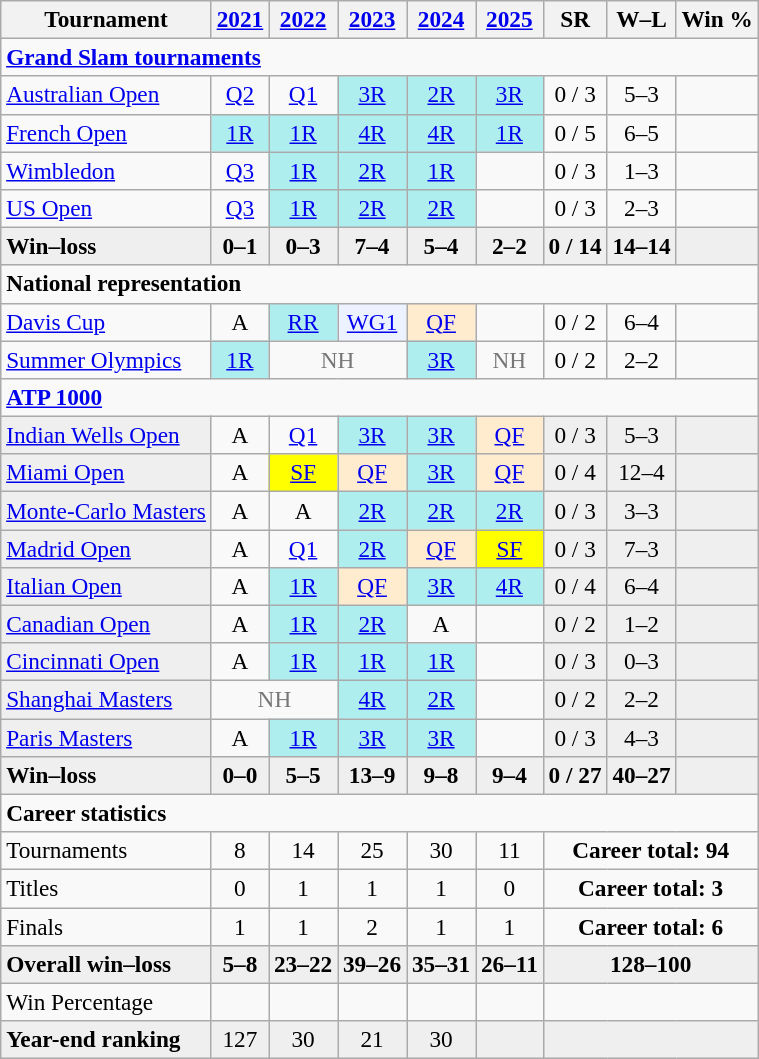<table class="wikitable nowrap" style=text-align:center;font-size:97%>
<tr>
<th>Tournament</th>
<th><a href='#'>2021</a></th>
<th><a href='#'>2022</a></th>
<th><a href='#'>2023</a></th>
<th><a href='#'>2024</a></th>
<th><a href='#'>2025</a></th>
<th>SR</th>
<th>W–L</th>
<th>Win %</th>
</tr>
<tr>
<td colspan="9" style="text-align:left"><a href='#'><strong>Grand Slam tournaments</strong></a></td>
</tr>
<tr>
<td align=left><a href='#'>Australian Open</a></td>
<td><a href='#'>Q2</a></td>
<td><a href='#'>Q1</a></td>
<td style=background:#afeeee><a href='#'>3R</a></td>
<td style=background:#afeeee><a href='#'>2R</a></td>
<td style=background:#afeeee><a href='#'>3R</a></td>
<td>0 / 3</td>
<td>5–3</td>
<td></td>
</tr>
<tr>
<td align=left><a href='#'>French Open</a></td>
<td style=background:#afeeee><a href='#'>1R</a></td>
<td style=background:#afeeee><a href='#'>1R</a></td>
<td style=background:#afeeee><a href='#'>4R</a></td>
<td style=background:#afeeee><a href='#'>4R</a></td>
<td style=background:#afeeee><a href='#'>1R</a></td>
<td>0 / 5</td>
<td>6–5</td>
<td></td>
</tr>
<tr>
<td align=left><a href='#'>Wimbledon</a></td>
<td><a href='#'>Q3</a></td>
<td style=background:#afeeee><a href='#'>1R</a></td>
<td style=background:#afeeee><a href='#'>2R</a></td>
<td style=background:#afeeee><a href='#'>1R</a></td>
<td></td>
<td>0 / 3</td>
<td>1–3</td>
<td></td>
</tr>
<tr>
<td align=left><a href='#'>US Open</a></td>
<td><a href='#'>Q3</a></td>
<td style=background:#afeeee><a href='#'>1R</a></td>
<td style=background:#afeeee><a href='#'>2R</a></td>
<td style=background:#afeeee><a href='#'>2R</a></td>
<td></td>
<td>0 / 3</td>
<td>2–3</td>
<td></td>
</tr>
<tr style=font-weight:bold;background:#efefef>
<td style=text-align:left>Win–loss</td>
<td>0–1</td>
<td>0–3</td>
<td>7–4</td>
<td>5–4</td>
<td>2–2</td>
<td>0 / 14</td>
<td>14–14</td>
<td></td>
</tr>
<tr>
<td colspan=9 style="text-align:left"><strong>National representation</strong></td>
</tr>
<tr>
<td align=left><a href='#'>Davis Cup</a></td>
<td>A</td>
<td style=background:#afeeee><a href='#'>RR</a></td>
<td style=background:#ecf2ff><a href='#'>WG1</a></td>
<td style=background:#ffebcd><a href='#'>QF</a></td>
<td></td>
<td>0 / 2</td>
<td>6–4</td>
<td></td>
</tr>
<tr>
<td align=left><a href='#'>Summer Olympics</a></td>
<td style=background:#afeeee><a href='#'>1R</a></td>
<td colspan=2 style=color:#767676>NH</td>
<td style=background:#afeeee><a href='#'>3R</a></td>
<td style=color:#767676>NH</td>
<td>0 / 2</td>
<td>2–2</td>
<td></td>
</tr>
<tr>
<td colspan="9" style="text-align:left"><strong><a href='#'>ATP 1000</a></strong></td>
</tr>
<tr>
<td bgcolor=efefef align=left><a href='#'>Indian Wells Open</a></td>
<td>A</td>
<td><a href='#'>Q1</a></td>
<td style=background:#afeeee><a href='#'>3R</a></td>
<td style=background:#afeeee><a href='#'>3R</a></td>
<td style=background:#ffebcd><a href='#'>QF</a></td>
<td bgcolor=efefef>0 / 3</td>
<td bgcolor=efefef>5–3</td>
<td bgcolor=efefef></td>
</tr>
<tr>
<td bgcolor=efefef align=left><a href='#'>Miami Open</a></td>
<td>A</td>
<td style=background:yellow><a href='#'>SF</a></td>
<td style=background:#ffebcd><a href='#'>QF</a></td>
<td style=background:#afeeee><a href='#'>3R</a></td>
<td style=background:#ffebcd><a href='#'>QF</a></td>
<td bgcolor=efefef>0 / 4</td>
<td bgcolor=efefef>12–4</td>
<td bgcolor=efefef></td>
</tr>
<tr>
<td bgcolor=efefef align=left><a href='#'>Monte-Carlo Masters</a></td>
<td>A</td>
<td>A</td>
<td style=background:#afeeee><a href='#'>2R</a></td>
<td style=background:#afeeee><a href='#'>2R</a></td>
<td style=background:#afeeee><a href='#'>2R</a></td>
<td bgcolor=efefef>0 / 3</td>
<td bgcolor=efefef>3–3</td>
<td bgcolor=efefef></td>
</tr>
<tr>
<td bgcolor=efefef align=left><a href='#'>Madrid Open</a></td>
<td>A</td>
<td><a href='#'>Q1</a></td>
<td style=background:#afeeee><a href='#'>2R</a></td>
<td style=background:#ffebcd><a href='#'>QF</a></td>
<td style=background:yellow><a href='#'>SF</a></td>
<td bgcolor=efefef>0 / 3</td>
<td bgcolor=efefef>7–3</td>
<td bgcolor=efefef></td>
</tr>
<tr>
<td bgcolor=efefef align=left><a href='#'>Italian Open</a></td>
<td>A</td>
<td style=background:#afeeee><a href='#'>1R</a></td>
<td style=background:#ffebcd><a href='#'>QF</a></td>
<td style=background:#afeeee><a href='#'>3R</a></td>
<td style=background:#afeeee><a href='#'>4R</a></td>
<td bgcolor=efefef>0 / 4</td>
<td bgcolor=efefef>6–4</td>
<td bgcolor=efefef></td>
</tr>
<tr>
<td bgcolor=efefef align=left><a href='#'>Canadian Open</a></td>
<td>A</td>
<td style=background:#afeeee><a href='#'>1R</a></td>
<td style=background:#afeeee><a href='#'>2R</a></td>
<td>A</td>
<td></td>
<td bgcolor=efefef>0 / 2</td>
<td bgcolor=efefef>1–2</td>
<td bgcolor=efefef></td>
</tr>
<tr>
<td bgcolor=efefef align=left><a href='#'>Cincinnati Open</a></td>
<td>A</td>
<td style=background:#afeeee><a href='#'>1R</a></td>
<td style=background:#afeeee><a href='#'>1R</a></td>
<td style=background:#afeeee><a href='#'>1R</a></td>
<td></td>
<td bgcolor=efefef>0 / 3</td>
<td bgcolor=efefef>0–3</td>
<td bgcolor=efefef></td>
</tr>
<tr>
<td bgcolor=efefef align=left><a href='#'>Shanghai Masters</a></td>
<td colspan=2 style=color:#767676>NH</td>
<td style=background:#afeeee><a href='#'>4R</a></td>
<td style=background:#afeeee><a href='#'>2R</a></td>
<td></td>
<td bgcolor=efefef>0 / 2</td>
<td bgcolor=efefef>2–2</td>
<td bgcolor=efefef></td>
</tr>
<tr>
<td bgcolor=efefef align=left><a href='#'>Paris Masters</a></td>
<td>A</td>
<td style=background:#afeeee><a href='#'>1R</a></td>
<td style=background:#afeeee><a href='#'>3R</a></td>
<td style=background:#afeeee><a href='#'>3R</a></td>
<td></td>
<td bgcolor=efefef>0 / 3</td>
<td bgcolor=efefef>4–3</td>
<td bgcolor=efefef></td>
</tr>
<tr style=font-weight:bold;background:#efefef>
<td style=text-align:left>Win–loss</td>
<td>0–0</td>
<td>5–5</td>
<td>13–9</td>
<td>9–8</td>
<td>9–4</td>
<td>0 / 27</td>
<td>40–27</td>
<td bgcolor=efefef></td>
</tr>
<tr>
<td colspan="9" style="text-align:left"><strong>Career statistics</strong></td>
</tr>
<tr>
<td style=text-align:left>Tournaments</td>
<td>8</td>
<td>14</td>
<td>25</td>
<td>30</td>
<td>11</td>
<td colspan=3><strong>Career total: 94</strong></td>
</tr>
<tr>
<td style=text-align:left>Titles</td>
<td>0</td>
<td>1</td>
<td>1</td>
<td>1</td>
<td>0</td>
<td colspan=3><strong>Career total: 3</strong></td>
</tr>
<tr>
<td style=text-align:left>Finals</td>
<td>1</td>
<td>1</td>
<td>2</td>
<td>1</td>
<td>1</td>
<td colspan=3><strong>Career total: 6</strong></td>
</tr>
<tr style=font-weight:bold;background:#efefef>
<td style=text-align:left>Overall win–loss</td>
<td>5–8</td>
<td>23–22</td>
<td>39–26</td>
<td>35–31</td>
<td>26–11</td>
<td colspan=3>128–100</td>
</tr>
<tr>
<td style=text-align:left>Win Percentage</td>
<td></td>
<td></td>
<td></td>
<td></td>
<td></td>
<td colspan=3></td>
</tr>
<tr style=background:#efefef>
<td align=left><strong>Year-end ranking</strong></td>
<td>127</td>
<td>30</td>
<td>21</td>
<td>30</td>
<td></td>
<td colspan=3></td>
</tr>
</table>
